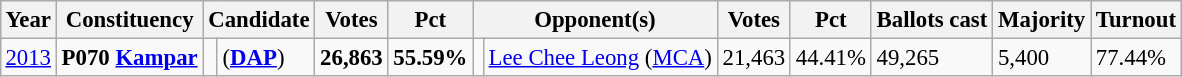<table class="wikitable" style="margin:0.5em ; font-size:95%">
<tr>
<th>Year</th>
<th>Constituency</th>
<th colspan=2>Candidate</th>
<th>Votes</th>
<th>Pct</th>
<th colspan=2>Opponent(s)</th>
<th>Votes</th>
<th>Pct</th>
<th>Ballots cast</th>
<th>Majority</th>
<th>Turnout</th>
</tr>
<tr>
<td><a href='#'>2013</a></td>
<td><strong>P070 <a href='#'>Kampar</a></strong></td>
<td></td>
<td> (<a href='#'><strong>DAP</strong></a>)</td>
<td align="right"><strong>26,863</strong></td>
<td><strong>55.59%</strong></td>
<td></td>
<td><a href='#'>Lee Chee Leong</a> (<a href='#'>MCA</a>)</td>
<td align="right">21,463</td>
<td>44.41%</td>
<td>49,265</td>
<td>5,400</td>
<td>77.44%</td>
</tr>
</table>
